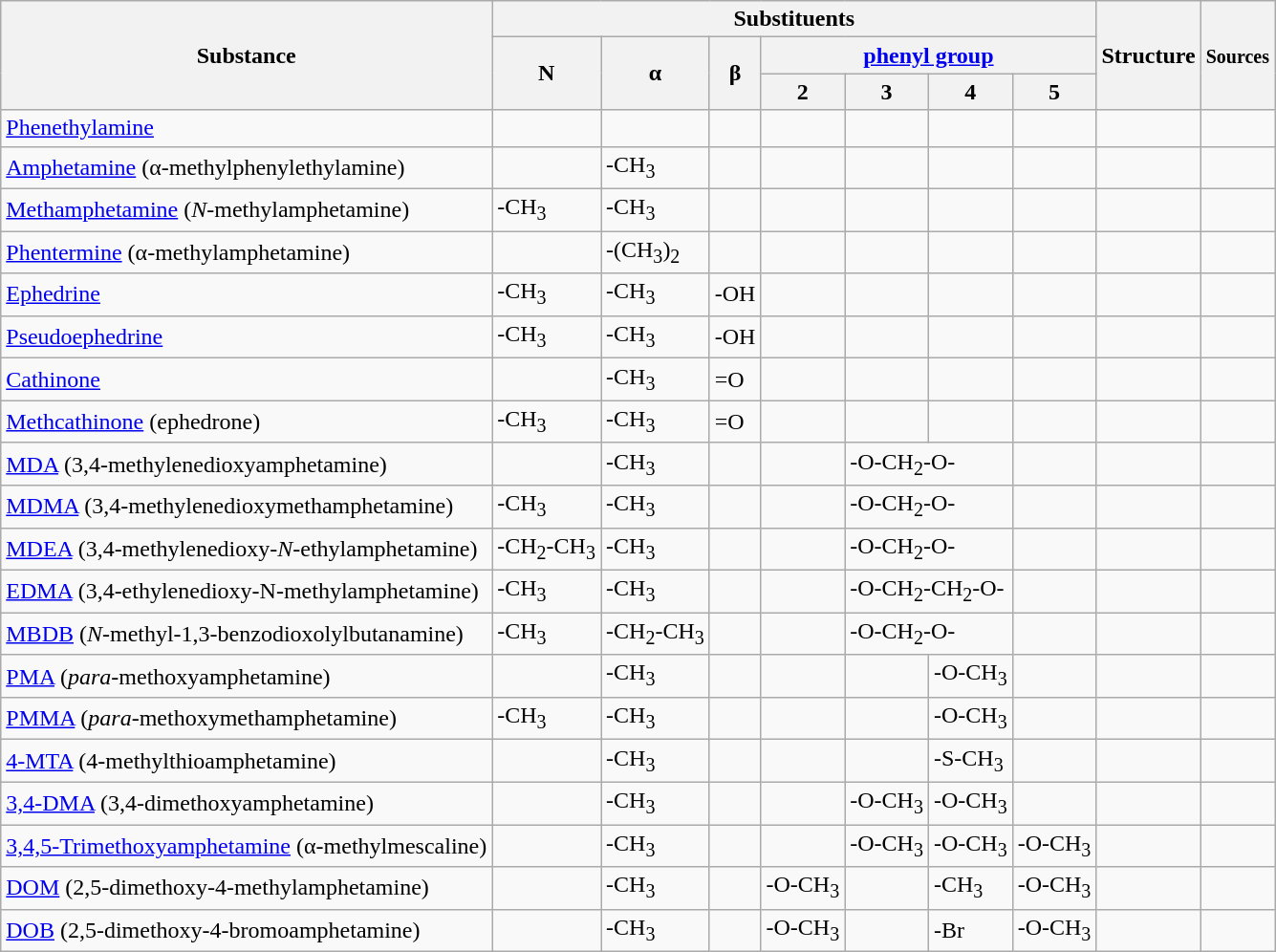<table class="wikitable sortable">
<tr>
<th rowspan=3>Substance</th>
<th colspan=7>Substituents</th>
<th rowspan=3>Structure</th>
<th rowspan=3><small>Sources</small></th>
</tr>
<tr>
<th rowspan=2>N</th>
<th rowspan=2>α</th>
<th rowspan=2>β</th>
<th colspan=4><a href='#'>phenyl group</a></th>
</tr>
<tr>
<th>2</th>
<th>3</th>
<th>4</th>
<th>5</th>
</tr>
<tr>
<td><a href='#'>Phenethylamine</a></td>
<td></td>
<td></td>
<td></td>
<td></td>
<td></td>
<td></td>
<td></td>
<td></td>
<td style="text-align:center"></td>
</tr>
<tr>
<td><a href='#'>Amphetamine</a> (α-methylphenylethylamine)</td>
<td></td>
<td>-CH<sub>3</sub></td>
<td></td>
<td></td>
<td></td>
<td></td>
<td></td>
<td></td>
<td style="text-align:center"></td>
</tr>
<tr>
<td><a href='#'>Methamphetamine</a> (<em>N</em>-methylamphetamine)</td>
<td>-CH<sub>3</sub></td>
<td>-CH<sub>3</sub></td>
<td></td>
<td></td>
<td></td>
<td></td>
<td></td>
<td></td>
<td style="text-align:center"></td>
</tr>
<tr>
<td><a href='#'>Phentermine</a> (α-methylamphetamine)</td>
<td></td>
<td>-(CH<sub>3</sub>)<sub>2</sub></td>
<td></td>
<td></td>
<td></td>
<td></td>
<td></td>
<td></td>
<td style="text-align:center"></td>
</tr>
<tr>
<td><a href='#'>Ephedrine</a></td>
<td>-CH<sub>3</sub></td>
<td>-CH<sub>3</sub></td>
<td>-OH</td>
<td></td>
<td></td>
<td></td>
<td></td>
<td></td>
<td style="text-align:center"></td>
</tr>
<tr>
<td><a href='#'>Pseudoephedrine</a></td>
<td>-CH<sub>3</sub></td>
<td>-CH<sub>3</sub></td>
<td>-OH</td>
<td></td>
<td></td>
<td></td>
<td></td>
<td></td>
<td style="text-align:center"></td>
</tr>
<tr>
<td><a href='#'>Cathinone</a></td>
<td></td>
<td>-CH<sub>3</sub></td>
<td>=O</td>
<td></td>
<td></td>
<td></td>
<td></td>
<td></td>
<td style="text-align:center"></td>
</tr>
<tr>
<td><a href='#'>Methcathinone</a> (ephedrone)</td>
<td>-CH<sub>3</sub></td>
<td>-CH<sub>3</sub></td>
<td>=O</td>
<td></td>
<td></td>
<td></td>
<td></td>
<td></td>
<td style="text-align:center"></td>
</tr>
<tr>
<td><a href='#'>MDA</a> (3,4-methylenedioxyamphetamine)</td>
<td></td>
<td>-CH<sub>3</sub></td>
<td></td>
<td></td>
<td colspan=2>-O-CH<sub>2</sub>-O-</td>
<td></td>
<td></td>
<td style="text-align:center"></td>
</tr>
<tr>
<td><a href='#'>MDMA</a> (3,4-methylenedioxymethamphetamine)</td>
<td>-CH<sub>3</sub></td>
<td>-CH<sub>3</sub></td>
<td></td>
<td></td>
<td colspan=2>-O-CH<sub>2</sub>-O-</td>
<td></td>
<td></td>
<td style="text-align:center"></td>
</tr>
<tr>
<td><a href='#'>MDEA</a> (3,4-methylenedioxy-<em>N</em>-ethylamphetamine)</td>
<td>-CH<sub>2</sub>-CH<sub>3</sub></td>
<td>-CH<sub>3</sub></td>
<td></td>
<td></td>
<td colspan=2>-O-CH<sub>2</sub>-O-</td>
<td></td>
<td></td>
<td style="text-align:center"></td>
</tr>
<tr>
<td><a href='#'>EDMA</a> (3,4-ethylenedioxy-N-methylamphetamine)</td>
<td>-CH<sub>3</sub></td>
<td>-CH<sub>3</sub></td>
<td></td>
<td></td>
<td colspan=2>-O-CH<sub>2</sub>-CH<sub>2</sub>-O-</td>
<td></td>
<td></td>
<td style="text-align:center"></td>
</tr>
<tr>
<td><a href='#'>MBDB</a> (<em>N</em>-methyl-1,3-benzodioxolylbutanamine)</td>
<td>-CH<sub>3</sub></td>
<td>-CH<sub>2</sub>-CH<sub>3</sub></td>
<td></td>
<td></td>
<td colspan=2>-O-CH<sub>2</sub>-O-</td>
<td></td>
<td></td>
<td style="text-align:center"></td>
</tr>
<tr>
<td><a href='#'>PMA</a> (<em>para</em>-methoxyamphetamine)</td>
<td></td>
<td>-CH<sub>3</sub></td>
<td></td>
<td></td>
<td></td>
<td>-O-CH<sub>3</sub></td>
<td></td>
<td></td>
<td style="text-align:center"></td>
</tr>
<tr>
<td><a href='#'>PMMA</a> (<em>para</em>-methoxymethamphetamine)</td>
<td>-CH<sub>3</sub></td>
<td>-CH<sub>3</sub></td>
<td></td>
<td></td>
<td></td>
<td>-O-CH<sub>3</sub></td>
<td></td>
<td></td>
<td style="text-align:center"></td>
</tr>
<tr>
<td><a href='#'>4-MTA</a> (4-methylthioamphetamine)</td>
<td></td>
<td>-CH<sub>3</sub></td>
<td></td>
<td></td>
<td></td>
<td>-S-CH<sub>3</sub></td>
<td></td>
<td></td>
<td style="text-align:center"></td>
</tr>
<tr>
<td><a href='#'>3,4-DMA</a> (3,4-dimethoxyamphetamine)</td>
<td></td>
<td>-CH<sub>3</sub></td>
<td></td>
<td></td>
<td>-O-CH<sub>3</sub></td>
<td>-O-CH<sub>3</sub></td>
<td></td>
<td></td>
<td style="text-align:center"></td>
</tr>
<tr>
<td><a href='#'>3,4,5-Trimethoxyamphetamine</a> (α-methylmescaline)</td>
<td></td>
<td>-CH<sub>3</sub></td>
<td></td>
<td></td>
<td>-O-CH<sub>3</sub></td>
<td>-O-CH<sub>3</sub></td>
<td>-O-CH<sub>3</sub></td>
<td></td>
<td style="text-align:center"></td>
</tr>
<tr>
<td><a href='#'>DOM</a> (2,5-dimethoxy-4-methylamphetamine)</td>
<td></td>
<td>-CH<sub>3</sub></td>
<td></td>
<td>-O-CH<sub>3</sub></td>
<td></td>
<td>-CH<sub>3</sub></td>
<td>-O-CH<sub>3</sub></td>
<td></td>
<td style="text-align:center"></td>
</tr>
<tr>
<td><a href='#'>DOB</a> (2,5-dimethoxy-4-bromoamphetamine)</td>
<td></td>
<td>-CH<sub>3</sub></td>
<td></td>
<td>-O-CH<sub>3</sub></td>
<td></td>
<td>-Br</td>
<td>-O-CH<sub>3</sub></td>
<td></td>
<td style="text-align:center"></td>
</tr>
</table>
